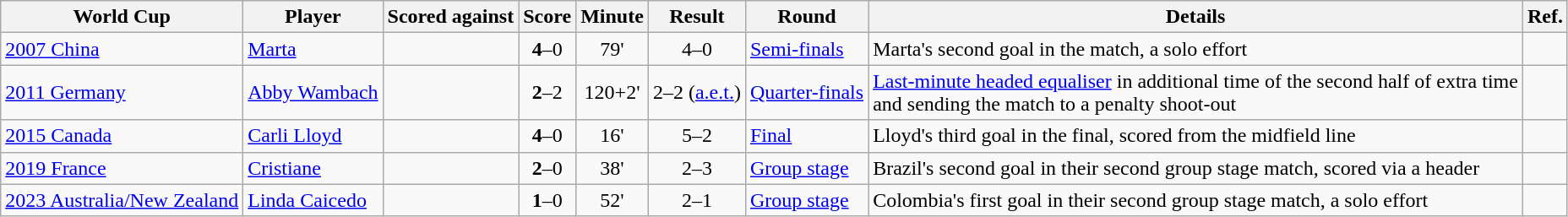<table class="wikitable">
<tr>
<th>World Cup</th>
<th>Player</th>
<th>Scored against</th>
<th>Score</th>
<th>Minute</th>
<th>Result</th>
<th>Round</th>
<th>Details</th>
<th>Ref.</th>
</tr>
<tr>
<td><a href='#'>2007 China</a></td>
<td> <a href='#'>Marta</a></td>
<td></td>
<td style="text-align:center"><strong>4</strong>–0</td>
<td style="text-align:center">79'</td>
<td style="text-align:center">4–0</td>
<td><a href='#'>Semi-finals</a></td>
<td>Marta's second goal in the match, a solo effort</td>
<td></td>
</tr>
<tr>
<td><a href='#'>2011 Germany</a></td>
<td> <a href='#'>Abby Wambach</a></td>
<td></td>
<td style="text-align:center"><strong>2</strong>–2</td>
<td style="text-align:center">120+2'</td>
<td style="text-align:center">2–2 (<a href='#'>a.e.t.</a>)<br></td>
<td><a href='#'>Quarter-finals</a></td>
<td><a href='#'>Last-minute headed equaliser</a> in additional time of the second half of extra time<br>and sending the match to a penalty shoot-out</td>
<td></td>
</tr>
<tr>
<td><a href='#'>2015 Canada</a></td>
<td> <a href='#'>Carli Lloyd</a></td>
<td></td>
<td style="text-align:center"><strong>4</strong>–0</td>
<td style="text-align:center">16'</td>
<td style="text-align:center">5–2</td>
<td><a href='#'>Final</a></td>
<td>Lloyd's third goal in the final, scored from the midfield line</td>
<td></td>
</tr>
<tr>
<td><a href='#'>2019 France</a></td>
<td> <a href='#'>Cristiane</a></td>
<td></td>
<td style="text-align:center"><strong>2</strong>–0</td>
<td style="text-align:center">38'</td>
<td style="text-align:center">2–3</td>
<td><a href='#'>Group stage</a></td>
<td>Brazil's second goal in their second group stage match, scored via a header</td>
<td></td>
</tr>
<tr>
<td><a href='#'>2023 Australia/New Zealand</a></td>
<td> <a href='#'>Linda Caicedo</a></td>
<td></td>
<td style="text-align:center"><strong>1</strong>–0</td>
<td style="text-align:center">52'</td>
<td style="text-align:center">2–1</td>
<td><a href='#'>Group stage</a></td>
<td>Colombia's first goal in their second group stage match, a solo effort</td>
<td></td>
</tr>
</table>
